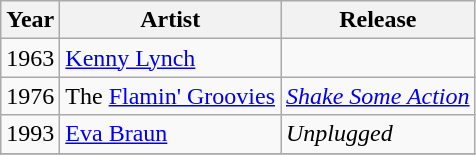<table class="wikitable">
<tr>
<th>Year</th>
<th>Artist</th>
<th>Release</th>
</tr>
<tr>
<td>1963</td>
<td><a href='#'>Kenny Lynch</a></td>
<td></td>
</tr>
<tr>
<td>1976</td>
<td>The <a href='#'>Flamin' Groovies</a></td>
<td><em><a href='#'>Shake Some Action</a></em></td>
</tr>
<tr>
<td>1993</td>
<td><a href='#'>Eva Braun</a></td>
<td><em>Unplugged</em></td>
</tr>
<tr>
</tr>
</table>
